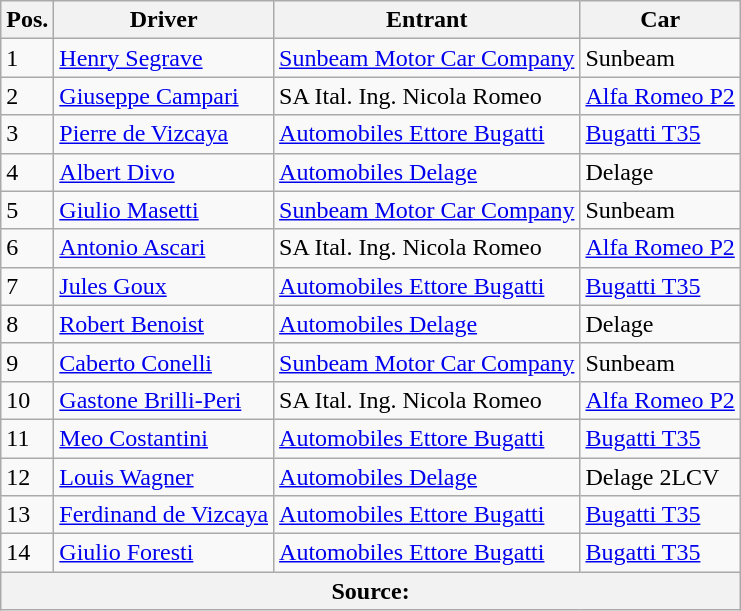<table class="wikitable sortable">
<tr>
<th>Pos.</th>
<th>Driver</th>
<th>Entrant</th>
<th>Car</th>
</tr>
<tr>
<td>1</td>
<td> <a href='#'>Henry Segrave</a></td>
<td><a href='#'>Sunbeam Motor Car Company</a></td>
<td>Sunbeam</td>
</tr>
<tr>
<td>2</td>
<td> <a href='#'>Giuseppe Campari</a></td>
<td>SA Ital. Ing. Nicola Romeo</td>
<td><a href='#'>Alfa Romeo P2</a></td>
</tr>
<tr>
<td>3</td>
<td> <a href='#'>Pierre de Vizcaya</a></td>
<td><a href='#'>Automobiles Ettore Bugatti</a></td>
<td><a href='#'>Bugatti T35</a></td>
</tr>
<tr>
<td>4</td>
<td> <a href='#'>Albert Divo</a></td>
<td><a href='#'>Automobiles Delage</a></td>
<td>Delage</td>
</tr>
<tr>
<td>5</td>
<td> <a href='#'>Giulio Masetti</a></td>
<td><a href='#'>Sunbeam Motor Car Company</a></td>
<td>Sunbeam</td>
</tr>
<tr>
<td>6</td>
<td> <a href='#'>Antonio Ascari</a></td>
<td>SA Ital. Ing. Nicola Romeo</td>
<td><a href='#'>Alfa Romeo P2</a></td>
</tr>
<tr>
<td>7</td>
<td> <a href='#'>Jules Goux</a></td>
<td><a href='#'>Automobiles Ettore Bugatti</a></td>
<td><a href='#'>Bugatti T35</a></td>
</tr>
<tr>
<td>8</td>
<td> <a href='#'>Robert Benoist</a></td>
<td><a href='#'>Automobiles Delage</a></td>
<td>Delage</td>
</tr>
<tr>
<td>9</td>
<td> <a href='#'>Caberto Conelli</a></td>
<td><a href='#'>Sunbeam Motor Car Company</a></td>
<td>Sunbeam</td>
</tr>
<tr>
<td>10</td>
<td> <a href='#'>Gastone Brilli-Peri</a></td>
<td>SA Ital. Ing. Nicola Romeo</td>
<td><a href='#'>Alfa Romeo P2</a></td>
</tr>
<tr>
<td>11</td>
<td> <a href='#'>Meo Costantini</a></td>
<td><a href='#'>Automobiles Ettore Bugatti</a></td>
<td><a href='#'>Bugatti T35</a></td>
</tr>
<tr>
<td>12</td>
<td> <a href='#'>Louis Wagner</a></td>
<td><a href='#'>Automobiles Delage</a></td>
<td>Delage 2LCV</td>
</tr>
<tr>
<td>13</td>
<td> <a href='#'>Ferdinand de Vizcaya</a></td>
<td><a href='#'>Automobiles Ettore Bugatti</a></td>
<td><a href='#'>Bugatti T35</a></td>
</tr>
<tr>
<td>14</td>
<td> <a href='#'>Giulio Foresti</a></td>
<td><a href='#'>Automobiles Ettore Bugatti</a></td>
<td><a href='#'>Bugatti T35</a></td>
</tr>
<tr>
<th colspan="4">Source:</th>
</tr>
</table>
